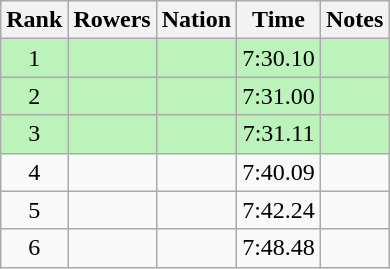<table class="wikitable sortable" style=text-align:center>
<tr>
<th>Rank</th>
<th>Rowers</th>
<th>Nation</th>
<th>Time</th>
<th>Notes</th>
</tr>
<tr bgcolor=bbf3bb>
<td>1</td>
<td align=left></td>
<td align=left></td>
<td>7:30.10</td>
<td></td>
</tr>
<tr bgcolor=bbf3bb>
<td>2</td>
<td align=left></td>
<td align=left></td>
<td>7:31.00</td>
<td></td>
</tr>
<tr bgcolor=bbf3bb>
<td>3</td>
<td align=left></td>
<td align=left></td>
<td>7:31.11</td>
<td></td>
</tr>
<tr>
<td>4</td>
<td align=left></td>
<td align=left></td>
<td>7:40.09</td>
<td></td>
</tr>
<tr>
<td>5</td>
<td align=left></td>
<td align=left></td>
<td>7:42.24</td>
<td></td>
</tr>
<tr>
<td>6</td>
<td align=left></td>
<td align=left></td>
<td>7:48.48</td>
<td></td>
</tr>
</table>
